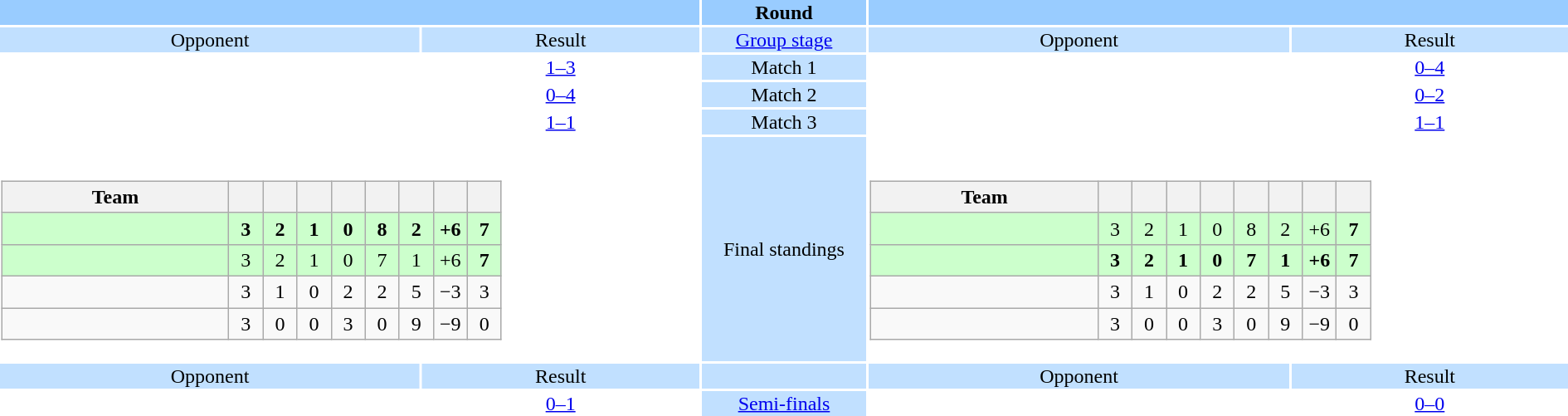<table style="width:100%;text-align:center">
<tr style="vertical-align:top;background:#9cf">
<th colspan=2 style="width:1*"></th>
<th>Round</th>
<th colspan=2 style="width:1*"></th>
</tr>
<tr style="vertical-align:top;background:#c1e0ff">
<td>Opponent</td>
<td>Result</td>
<td><a href='#'>Group stage</a></td>
<td>Opponent</td>
<td>Result</td>
</tr>
<tr>
<td></td>
<td><a href='#'>1–3</a></td>
<td style="background:#c1e0ff">Match 1</td>
<td></td>
<td><a href='#'>0–4</a></td>
</tr>
<tr>
<td></td>
<td><a href='#'>0–4</a></td>
<td style="background:#c1e0ff">Match 2</td>
<td></td>
<td><a href='#'>0–2</a></td>
</tr>
<tr>
<td></td>
<td><a href='#'>1–1</a></td>
<td style="background:#c1e0ff">Match 3</td>
<td></td>
<td><a href='#'>1–1</a></td>
</tr>
<tr>
<td colspan="2" style="text-align:center"><br><table class="wikitable" style="text-align: center">
<tr>
<th width="175">Team</th>
<th width="20"></th>
<th width="20"></th>
<th width="20"></th>
<th width="20"></th>
<th width="20"></th>
<th width="20"></th>
<th width="20"></th>
<th width="20"></th>
</tr>
<tr style="background:#cfc">
<td align=left><strong></strong></td>
<td><strong>3</strong></td>
<td><strong>2</strong></td>
<td><strong>1</strong></td>
<td><strong>0</strong></td>
<td><strong>8</strong></td>
<td><strong>2</strong></td>
<td><strong>+6</strong></td>
<td><strong>7</strong></td>
</tr>
<tr style="background:#cfc">
<td align=left></td>
<td>3</td>
<td>2</td>
<td>1</td>
<td>0</td>
<td>7</td>
<td>1</td>
<td>+6</td>
<td><strong>7</strong></td>
</tr>
<tr>
<td align=left></td>
<td>3</td>
<td>1</td>
<td>0</td>
<td>2</td>
<td>2</td>
<td>5</td>
<td>−3</td>
<td>3</td>
</tr>
<tr>
<td align=left></td>
<td>3</td>
<td>0</td>
<td>0</td>
<td>3</td>
<td>0</td>
<td>9</td>
<td>−9</td>
<td>0</td>
</tr>
</table>
</td>
<td style="background:#c1e0ff">Final standings</td>
<td colspan="2" style="text-align:center"><br><table class="wikitable" style="text-align: center">
<tr>
<th width="175">Team</th>
<th width="20"></th>
<th width="20"></th>
<th width="20"></th>
<th width="20"></th>
<th width="20"></th>
<th width="20"></th>
<th width="20"></th>
<th width="20"></th>
</tr>
<tr style="background:#cfc">
<td align=left></td>
<td>3</td>
<td>2</td>
<td>1</td>
<td>0</td>
<td>8</td>
<td>2</td>
<td>+6</td>
<td><strong>7</strong></td>
</tr>
<tr style="background:#cfc">
<td align=left><strong></strong></td>
<td><strong>3</strong></td>
<td><strong>2</strong></td>
<td><strong>1</strong></td>
<td><strong>0</strong></td>
<td><strong>7</strong></td>
<td><strong>1</strong></td>
<td><strong>+6</strong></td>
<td><strong>7</strong></td>
</tr>
<tr>
<td align=left></td>
<td>3</td>
<td>1</td>
<td>0</td>
<td>2</td>
<td>2</td>
<td>5</td>
<td>−3</td>
<td>3</td>
</tr>
<tr>
<td align=left></td>
<td>3</td>
<td>0</td>
<td>0</td>
<td>3</td>
<td>0</td>
<td>9</td>
<td>−9</td>
<td>0</td>
</tr>
</table>
</td>
</tr>
<tr style="vertical-align:top;background:#c1e0ff">
<td>Opponent</td>
<td>Result</td>
<td></td>
<td>Opponent</td>
<td>Result</td>
</tr>
<tr>
<td></td>
<td><a href='#'>0–1</a> </td>
<td style="background:#c1e0ff"><a href='#'>Semi-finals</a></td>
<td></td>
<td><a href='#'>0–0</a> </td>
</tr>
</table>
